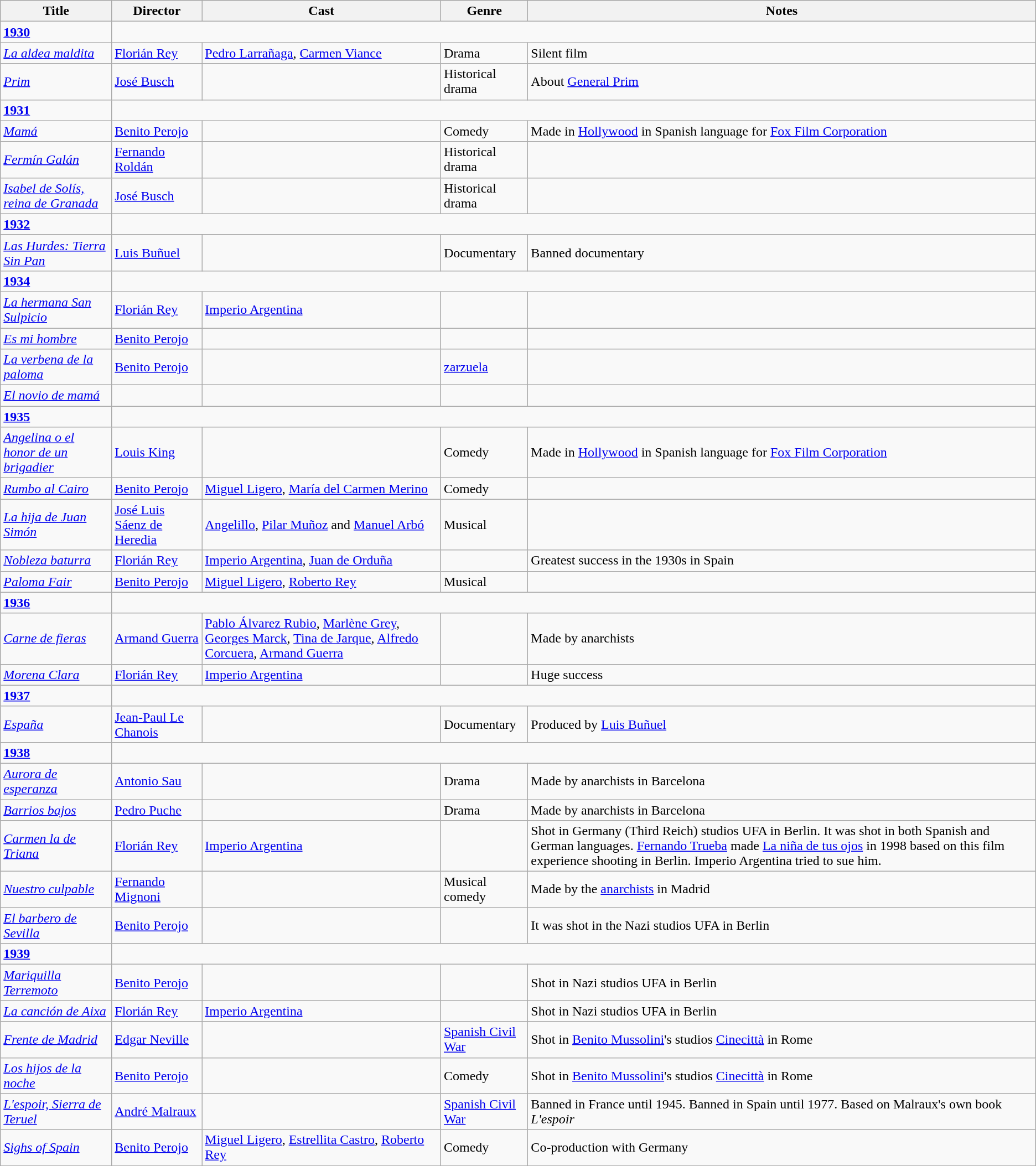<table class="wikitable">
<tr>
<th>Title</th>
<th>Director</th>
<th>Cast</th>
<th>Genre</th>
<th>Notes</th>
</tr>
<tr>
<td><strong><a href='#'>1930</a></strong></td>
</tr>
<tr>
<td><em><a href='#'>La aldea maldita</a></em></td>
<td><a href='#'>Florián Rey</a></td>
<td><a href='#'>Pedro Larrañaga</a>, <a href='#'>Carmen Viance</a></td>
<td>Drama</td>
<td>Silent film</td>
</tr>
<tr>
<td><em><a href='#'>Prim</a></em></td>
<td><a href='#'>José Busch</a></td>
<td></td>
<td>Historical drama</td>
<td>About <a href='#'>General Prim</a></td>
</tr>
<tr>
<td><strong><a href='#'>1931</a></strong></td>
</tr>
<tr>
<td><em><a href='#'>Mamá</a></em></td>
<td><a href='#'>Benito Perojo</a></td>
<td></td>
<td>Comedy</td>
<td>Made in <a href='#'>Hollywood</a> in Spanish language for <a href='#'>Fox Film Corporation</a></td>
</tr>
<tr>
<td><em><a href='#'>Fermín Galán</a></em></td>
<td><a href='#'>Fernando Roldán</a></td>
<td></td>
<td>Historical drama</td>
<td></td>
</tr>
<tr>
<td><em><a href='#'>Isabel de Solís, reina de Granada</a></em></td>
<td><a href='#'>José Busch</a></td>
<td></td>
<td>Historical drama</td>
<td></td>
</tr>
<tr>
<td><strong><a href='#'>1932</a></strong></td>
</tr>
<tr>
<td><em><a href='#'>Las Hurdes: Tierra Sin Pan</a></em></td>
<td><a href='#'>Luis Buñuel</a></td>
<td></td>
<td>Documentary</td>
<td>Banned documentary</td>
</tr>
<tr>
<td><strong><a href='#'>1934</a></strong></td>
</tr>
<tr>
<td><em><a href='#'>La hermana San Sulpicio</a></em></td>
<td><a href='#'>Florián Rey</a></td>
<td><a href='#'>Imperio Argentina</a></td>
<td></td>
<td></td>
</tr>
<tr>
<td><em><a href='#'>Es mi hombre</a></em></td>
<td><a href='#'>Benito Perojo</a></td>
<td></td>
<td></td>
<td></td>
</tr>
<tr>
<td><em><a href='#'>La verbena de la paloma</a></em></td>
<td><a href='#'>Benito Perojo</a></td>
<td></td>
<td><a href='#'>zarzuela</a></td>
<td></td>
</tr>
<tr>
<td><em><a href='#'>El novio de mamá</a></em></td>
<td></td>
<td></td>
<td></td>
<td></td>
</tr>
<tr>
<td><strong><a href='#'>1935</a></strong></td>
</tr>
<tr>
<td><em><a href='#'>Angelina o el honor de un brigadier</a></em></td>
<td><a href='#'>Louis King</a></td>
<td></td>
<td>Comedy</td>
<td>Made in <a href='#'>Hollywood</a> in Spanish language for <a href='#'>Fox Film Corporation</a></td>
</tr>
<tr>
<td><em><a href='#'>Rumbo al Cairo</a></em></td>
<td><a href='#'>Benito Perojo</a></td>
<td><a href='#'>Miguel Ligero</a>, <a href='#'>María del Carmen Merino</a></td>
<td>Comedy</td>
<td></td>
</tr>
<tr>
<td><em><a href='#'>La hija de Juan Simón</a></em></td>
<td><a href='#'>José Luis Sáenz de Heredia</a></td>
<td><a href='#'>Angelillo</a>, <a href='#'>Pilar Muñoz</a> and <a href='#'>Manuel Arbó</a></td>
<td>Musical</td>
<td></td>
</tr>
<tr>
<td><em><a href='#'>Nobleza baturra</a></em></td>
<td><a href='#'>Florián Rey</a></td>
<td><a href='#'>Imperio Argentina</a>, <a href='#'>Juan de Orduña</a></td>
<td></td>
<td>Greatest success in the 1930s in Spain</td>
</tr>
<tr>
<td><em><a href='#'>Paloma Fair</a></em></td>
<td><a href='#'>Benito Perojo</a></td>
<td><a href='#'>Miguel Ligero</a>, <a href='#'>Roberto Rey</a></td>
<td>Musical</td>
<td></td>
</tr>
<tr>
<td><strong><a href='#'>1936</a></strong></td>
</tr>
<tr>
<td><em><a href='#'>Carne de fieras</a></em></td>
<td><a href='#'>Armand Guerra</a></td>
<td><a href='#'>Pablo Álvarez Rubio</a>, <a href='#'>Marlène Grey</a>, <a href='#'>Georges Marck</a>, <a href='#'>Tina de Jarque</a>, <a href='#'>Alfredo Corcuera</a>, <a href='#'>Armand Guerra</a></td>
<td></td>
<td>Made by anarchists</td>
</tr>
<tr>
<td><em><a href='#'>Morena Clara</a></em></td>
<td><a href='#'>Florián Rey</a></td>
<td><a href='#'>Imperio Argentina</a></td>
<td></td>
<td>Huge success</td>
</tr>
<tr>
<td><strong><a href='#'>1937</a></strong></td>
</tr>
<tr>
<td><em><a href='#'>España</a></em></td>
<td><a href='#'>Jean-Paul Le Chanois</a></td>
<td></td>
<td>Documentary</td>
<td>Produced by <a href='#'>Luis Buñuel</a></td>
</tr>
<tr>
<td><strong><a href='#'>1938</a></strong></td>
</tr>
<tr>
<td><em><a href='#'>Aurora de esperanza</a></em></td>
<td><a href='#'>Antonio Sau</a></td>
<td></td>
<td>Drama</td>
<td>Made by anarchists in Barcelona</td>
</tr>
<tr>
<td><em><a href='#'>Barrios bajos</a></em></td>
<td><a href='#'>Pedro Puche</a></td>
<td></td>
<td>Drama</td>
<td>Made by anarchists in Barcelona</td>
</tr>
<tr>
<td><em><a href='#'>Carmen la de Triana</a></em></td>
<td><a href='#'>Florián Rey</a></td>
<td><a href='#'>Imperio Argentina</a></td>
<td></td>
<td>Shot in Germany (Third Reich) studios UFA in Berlin. It was shot in both Spanish and German languages. <a href='#'>Fernando Trueba</a> made <a href='#'>La niña de tus ojos</a> in 1998 based on this film experience shooting in Berlin. Imperio Argentina tried to sue him.</td>
</tr>
<tr>
<td><em><a href='#'>Nuestro culpable</a></em></td>
<td><a href='#'>Fernando Mignoni</a></td>
<td></td>
<td>Musical comedy</td>
<td>Made by the <a href='#'>anarchists</a> in Madrid</td>
</tr>
<tr>
<td><em><a href='#'>El barbero de Sevilla</a></em></td>
<td><a href='#'>Benito Perojo</a></td>
<td></td>
<td></td>
<td>It was shot in the Nazi studios UFA in Berlin</td>
</tr>
<tr>
<td><strong><a href='#'>1939</a></strong></td>
</tr>
<tr>
<td><em><a href='#'>Mariquilla Terremoto</a></em></td>
<td><a href='#'>Benito Perojo</a></td>
<td></td>
<td></td>
<td>Shot in Nazi studios UFA in Berlin</td>
</tr>
<tr>
<td><em><a href='#'>La canción de Aixa</a></em></td>
<td><a href='#'>Florián Rey</a></td>
<td><a href='#'>Imperio Argentina</a></td>
<td></td>
<td>Shot in Nazi studios UFA in Berlin</td>
</tr>
<tr>
<td><em><a href='#'>Frente de Madrid</a></em></td>
<td><a href='#'>Edgar Neville</a></td>
<td></td>
<td><a href='#'>Spanish Civil War</a></td>
<td>Shot in <a href='#'>Benito Mussolini</a>'s studios <a href='#'>Cinecittà</a> in Rome</td>
</tr>
<tr>
<td><em><a href='#'>Los hijos de la noche</a></em></td>
<td><a href='#'>Benito Perojo</a></td>
<td></td>
<td>Comedy</td>
<td>Shot in <a href='#'>Benito Mussolini</a>'s studios <a href='#'>Cinecittà</a> in Rome</td>
</tr>
<tr>
<td><em><a href='#'>L'espoir, Sierra de Teruel</a></em></td>
<td><a href='#'>André Malraux</a></td>
<td></td>
<td><a href='#'>Spanish Civil War</a></td>
<td>Banned in France until 1945. Banned in Spain until 1977. Based on Malraux's own book <em>L'espoir</em></td>
</tr>
<tr>
<td><em><a href='#'>Sighs of Spain</a></em></td>
<td><a href='#'>Benito Perojo</a></td>
<td><a href='#'>Miguel Ligero</a>, <a href='#'>Estrellita Castro</a>, <a href='#'>Roberto Rey</a></td>
<td>Comedy</td>
<td>Co-production with Germany</td>
</tr>
<tr>
</tr>
</table>
